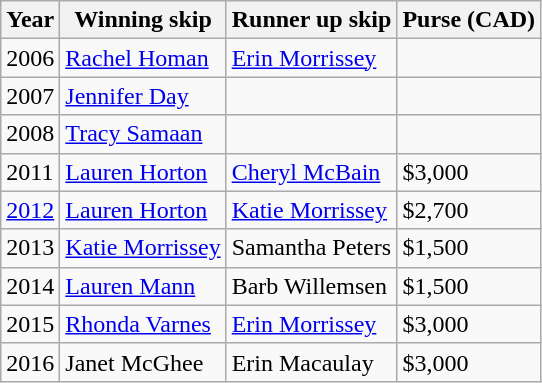<table class="wikitable">
<tr>
<th>Year</th>
<th>Winning skip</th>
<th>Runner up skip</th>
<th>Purse (CAD)</th>
</tr>
<tr>
<td>2006</td>
<td> <a href='#'>Rachel Homan</a></td>
<td> <a href='#'>Erin Morrissey</a></td>
<td></td>
</tr>
<tr>
<td>2007</td>
<td> <a href='#'>Jennifer Day</a></td>
<td></td>
<td></td>
</tr>
<tr>
<td>2008</td>
<td> <a href='#'>Tracy Samaan</a></td>
<td></td>
<td></td>
</tr>
<tr>
<td>2011</td>
<td> <a href='#'>Lauren Horton</a></td>
<td> <a href='#'>Cheryl McBain</a></td>
<td>$3,000</td>
</tr>
<tr>
<td><a href='#'>2012</a></td>
<td> <a href='#'>Lauren Horton</a></td>
<td> <a href='#'>Katie Morrissey</a></td>
<td>$2,700</td>
</tr>
<tr>
<td>2013</td>
<td> <a href='#'>Katie Morrissey</a></td>
<td> Samantha Peters</td>
<td>$1,500</td>
</tr>
<tr>
<td>2014</td>
<td> <a href='#'>Lauren Mann</a></td>
<td> Barb Willemsen</td>
<td>$1,500</td>
</tr>
<tr>
<td>2015</td>
<td> <a href='#'>Rhonda Varnes</a></td>
<td> <a href='#'>Erin Morrissey</a></td>
<td>$3,000</td>
</tr>
<tr>
<td>2016</td>
<td> Janet McGhee</td>
<td> Erin Macaulay</td>
<td>$3,000</td>
</tr>
</table>
